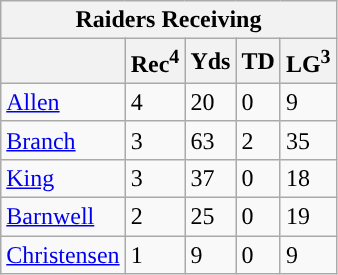<table class="wikitable">
<tr>
<th colspan="5">Raiders Receiving</th>
</tr>
<tr>
<th></th>
<th>Rec<sup>4</sup></th>
<th>Yds</th>
<th>TD</th>
<th>LG<sup>3</sup></th>
</tr>
<tr>
<td><a href='#'>Allen</a></td>
<td>4</td>
<td>20</td>
<td>0</td>
<td>9</td>
</tr>
<tr>
<td><a href='#'>Branch</a></td>
<td>3</td>
<td>63</td>
<td>2</td>
<td>35</td>
</tr>
<tr>
<td><a href='#'>King</a></td>
<td>3</td>
<td>37</td>
<td>0</td>
<td>18</td>
</tr>
<tr>
<td><a href='#'>Barnwell</a></td>
<td>2</td>
<td>25</td>
<td>0</td>
<td>19</td>
</tr>
<tr>
<td><a href='#'>Christensen</a></td>
<td>1</td>
<td>9</td>
<td>0</td>
<td>9</td>
</tr>
</table>
